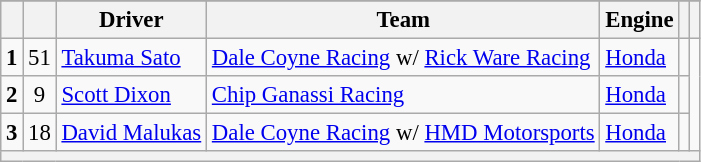<table class="wikitable" style="font-size:95%;">
<tr>
</tr>
<tr>
<th></th>
<th></th>
<th>Driver</th>
<th>Team</th>
<th>Engine</th>
<th></th>
<th></th>
</tr>
<tr>
<td style="text-align:center;"><strong>1</strong></td>
<td style="text-align:center;">51</td>
<td> <a href='#'>Takuma Sato</a></td>
<td><a href='#'>Dale Coyne Racing</a> w/ <a href='#'>Rick Ware Racing</a></td>
<td><a href='#'>Honda</a></td>
<td></td>
</tr>
<tr>
<td style="text-align:center;"><strong>2</strong></td>
<td style="text-align:center;">9</td>
<td> <a href='#'>Scott Dixon</a></td>
<td><a href='#'>Chip Ganassi Racing</a></td>
<td><a href='#'>Honda</a></td>
<td></td>
</tr>
<tr>
<td style="text-align:center;"><strong>3</strong></td>
<td style="text-align:center;">18</td>
<td> <a href='#'>David Malukas</a> </td>
<td><a href='#'>Dale Coyne Racing</a> w/ <a href='#'>HMD Motorsports</a></td>
<td><a href='#'>Honda</a></td>
<td></td>
</tr>
<tr>
<th colspan=7></th>
</tr>
</table>
